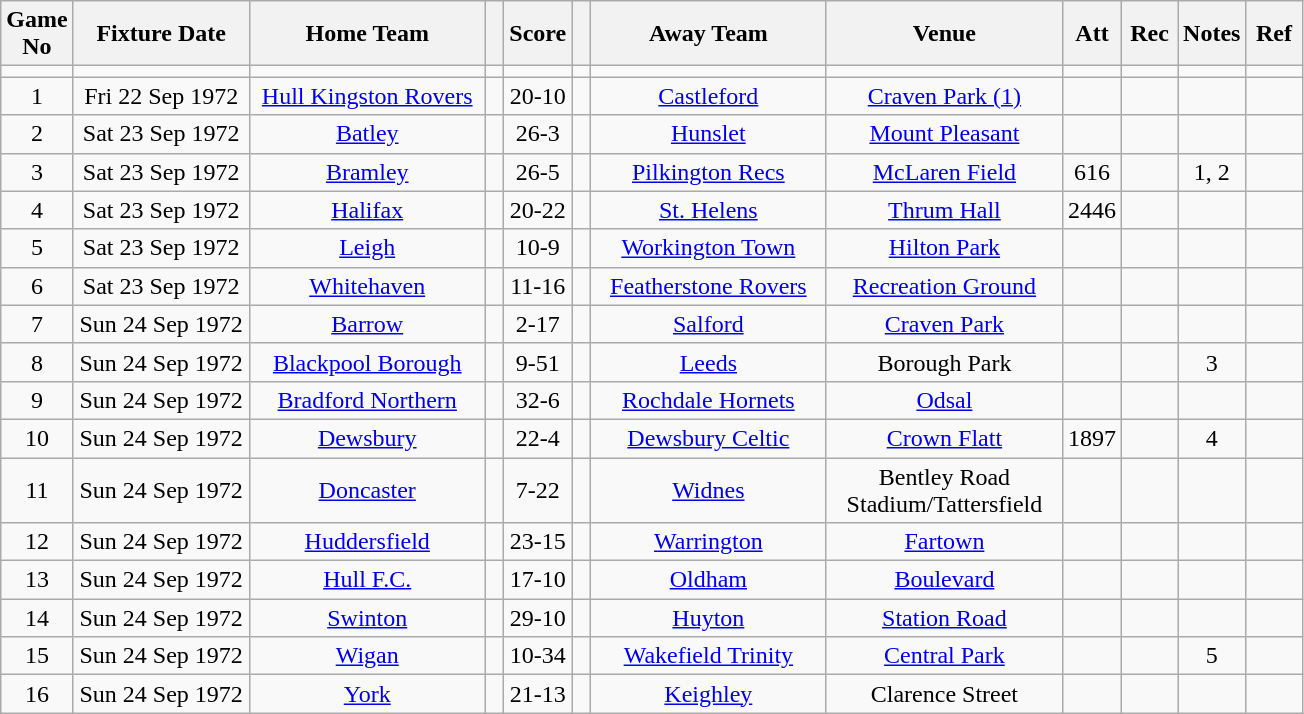<table class="wikitable" style="text-align:center;">
<tr>
<th width=10 abbr="No">Game No</th>
<th width=110 abbr="Date">Fixture Date</th>
<th width=150 abbr="Home Team">Home Team</th>
<th width=5 abbr="space"></th>
<th width=20 abbr="Score">Score</th>
<th width=5 abbr="space"></th>
<th width=150 abbr="Away Team">Away Team</th>
<th width=150 abbr="Venue">Venue</th>
<th width=30 abbr="Att">Att</th>
<th width=30 abbr="Rec">Rec</th>
<th width=20 abbr="Notes">Notes</th>
<th width=30 abbr="Ref">Ref</th>
</tr>
<tr>
<td></td>
<td></td>
<td></td>
<td></td>
<td></td>
<td></td>
<td></td>
<td></td>
<td></td>
<td></td>
<td></td>
<td></td>
</tr>
<tr>
<td>1</td>
<td>Fri 22 Sep 1972</td>
<td><a href='#'>Hull Kingston Rovers</a></td>
<td></td>
<td>20-10</td>
<td></td>
<td><a href='#'>Castleford</a></td>
<td><a href='#'>Craven Park (1)</a></td>
<td></td>
<td></td>
<td></td>
<td></td>
</tr>
<tr>
<td>2</td>
<td>Sat 23 Sep 1972</td>
<td><a href='#'>Batley</a></td>
<td></td>
<td>26-3</td>
<td></td>
<td><a href='#'>Hunslet</a></td>
<td><a href='#'>Mount Pleasant</a></td>
<td></td>
<td></td>
<td></td>
<td></td>
</tr>
<tr>
<td>3</td>
<td>Sat 23 Sep 1972</td>
<td><a href='#'>Bramley</a></td>
<td></td>
<td>26-5</td>
<td></td>
<td><a href='#'>Pilkington Recs</a></td>
<td><a href='#'>McLaren Field</a></td>
<td>616</td>
<td></td>
<td>1, 2</td>
<td></td>
</tr>
<tr>
<td>4</td>
<td>Sat 23 Sep 1972</td>
<td><a href='#'>Halifax</a></td>
<td></td>
<td>20-22</td>
<td></td>
<td><a href='#'>St. Helens</a></td>
<td><a href='#'>Thrum Hall</a></td>
<td>2446</td>
<td></td>
<td></td>
<td></td>
</tr>
<tr>
<td>5</td>
<td>Sat 23 Sep 1972</td>
<td><a href='#'>Leigh</a></td>
<td></td>
<td>10-9</td>
<td></td>
<td><a href='#'>Workington Town</a></td>
<td><a href='#'>Hilton Park</a></td>
<td></td>
<td></td>
<td></td>
<td></td>
</tr>
<tr>
<td>6</td>
<td>Sat 23 Sep 1972</td>
<td><a href='#'>Whitehaven</a></td>
<td></td>
<td>11-16</td>
<td></td>
<td><a href='#'>Featherstone Rovers</a></td>
<td><a href='#'>Recreation Ground</a></td>
<td></td>
<td></td>
<td></td>
<td></td>
</tr>
<tr>
<td>7</td>
<td>Sun 24 Sep 1972</td>
<td><a href='#'>Barrow</a></td>
<td></td>
<td>2-17</td>
<td></td>
<td><a href='#'>Salford</a></td>
<td><a href='#'>Craven Park</a></td>
<td></td>
<td></td>
<td></td>
<td></td>
</tr>
<tr>
<td>8</td>
<td>Sun 24 Sep 1972</td>
<td><a href='#'>Blackpool Borough</a></td>
<td></td>
<td>9-51</td>
<td></td>
<td><a href='#'>Leeds</a></td>
<td>Borough Park</td>
<td></td>
<td></td>
<td>3</td>
<td></td>
</tr>
<tr>
<td>9</td>
<td>Sun 24 Sep 1972</td>
<td><a href='#'>Bradford Northern</a></td>
<td></td>
<td>32-6</td>
<td></td>
<td><a href='#'>Rochdale Hornets</a></td>
<td><a href='#'>Odsal</a></td>
<td></td>
<td></td>
<td></td>
<td></td>
</tr>
<tr>
<td>10</td>
<td>Sun 24 Sep 1972</td>
<td><a href='#'>Dewsbury</a></td>
<td></td>
<td>22-4</td>
<td></td>
<td><a href='#'>Dewsbury Celtic</a></td>
<td><a href='#'>Crown Flatt</a></td>
<td>1897</td>
<td></td>
<td>4</td>
<td></td>
</tr>
<tr>
<td>11</td>
<td>Sun 24 Sep 1972</td>
<td><a href='#'>Doncaster</a></td>
<td></td>
<td>7-22</td>
<td></td>
<td><a href='#'>Widnes</a></td>
<td>Bentley Road Stadium/Tattersfield</td>
<td></td>
<td></td>
<td></td>
<td></td>
</tr>
<tr>
<td>12</td>
<td>Sun 24 Sep 1972</td>
<td><a href='#'>Huddersfield</a></td>
<td></td>
<td>23-15</td>
<td></td>
<td><a href='#'>Warrington</a></td>
<td><a href='#'>Fartown</a></td>
<td></td>
<td></td>
<td></td>
<td></td>
</tr>
<tr>
<td>13</td>
<td>Sun 24 Sep 1972</td>
<td><a href='#'>Hull F.C.</a></td>
<td></td>
<td>17-10</td>
<td></td>
<td><a href='#'>Oldham</a></td>
<td><a href='#'>Boulevard</a></td>
<td></td>
<td></td>
<td></td>
<td></td>
</tr>
<tr>
<td>14</td>
<td>Sun 24 Sep 1972</td>
<td><a href='#'>Swinton</a></td>
<td></td>
<td>29-10</td>
<td></td>
<td><a href='#'>Huyton</a></td>
<td><a href='#'>Station Road</a></td>
<td></td>
<td></td>
<td></td>
<td></td>
</tr>
<tr>
<td>15</td>
<td>Sun 24 Sep 1972</td>
<td><a href='#'>Wigan</a></td>
<td></td>
<td>10-34</td>
<td></td>
<td><a href='#'>Wakefield Trinity</a></td>
<td><a href='#'>Central Park</a></td>
<td></td>
<td></td>
<td>5</td>
<td></td>
</tr>
<tr>
<td>16</td>
<td>Sun 24 Sep 1972</td>
<td><a href='#'>York</a></td>
<td></td>
<td>21-13</td>
<td></td>
<td><a href='#'>Keighley</a></td>
<td>Clarence Street</td>
<td></td>
<td></td>
<td></td>
<td></td>
</tr>
</table>
